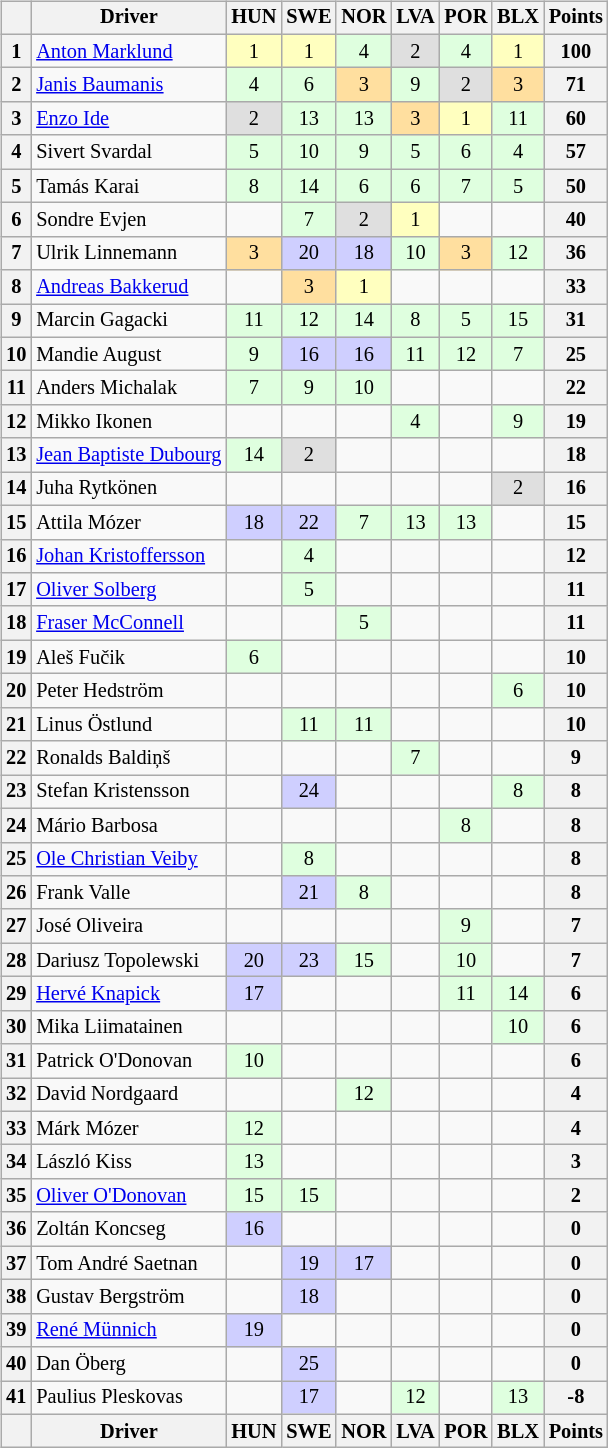<table>
<tr>
<td><br><table class="wikitable" style="font-size:85%; text-align:center;">
<tr>
<th></th>
<th>Driver</th>
<th>HUN<br></th>
<th>SWE<br></th>
<th>NOR<br></th>
<th>LVA<br></th>
<th>POR<br></th>
<th>BLX<br></th>
<th>Points</th>
</tr>
<tr>
<th>1</th>
<td align="left"> <a href='#'>Anton Marklund</a></td>
<td style="background:#ffffbf;">1</td>
<td style="background:#ffffbf;">1</td>
<td style="background:#dfffdf;">4</td>
<td style="background:#dfdfdf;">2</td>
<td style="background:#dfffdf;">4</td>
<td style="background:#ffffbf;">1</td>
<th>100</th>
</tr>
<tr>
<th>2</th>
<td align="left"> <a href='#'>Janis Baumanis</a></td>
<td style="background:#dfffdf;">4</td>
<td style="background:#dfffdf;">6</td>
<td style="background:#ffdf9f;">3</td>
<td style="background:#dfffdf;">9</td>
<td style="background:#dfdfdf;">2</td>
<td style="background:#ffdf9f;">3</td>
<th>71</th>
</tr>
<tr>
<th>3</th>
<td align="left"> <a href='#'>Enzo Ide</a></td>
<td style="background:#dfdfdf;">2</td>
<td style="background:#dfffdf;">13</td>
<td style="background:#dfffdf;">13</td>
<td style="background:#ffdf9f;">3</td>
<td style="background:#ffffbf;">1</td>
<td style="background:#dfffdf;">11</td>
<th>60</th>
</tr>
<tr>
<th>4</th>
<td align="left"> Sivert Svardal</td>
<td style="background:#dfffdf;">5</td>
<td style="background:#dfffdf;">10</td>
<td style="background:#dfffdf;">9</td>
<td style="background:#dfffdf;">5</td>
<td style="background:#dfffdf;">6</td>
<td style="background:#dfffdf;">4</td>
<th>57</th>
</tr>
<tr>
<th>5</th>
<td align="left"> Tamás Karai</td>
<td style="background:#dfffdf;">8</td>
<td style="background:#dfffdf;">14</td>
<td style="background:#dfffdf;">6</td>
<td style="background:#dfffdf;">6</td>
<td style="background:#dfffdf;">7</td>
<td style="background:#dfffdf;">5</td>
<th>50</th>
</tr>
<tr>
<th>6</th>
<td align="left"> Sondre Evjen</td>
<td></td>
<td style="background:#dfffdf;">7</td>
<td style="background:#dfdfdf;">2</td>
<td style="background:#ffffbf;">1</td>
<td></td>
<td></td>
<th>40</th>
</tr>
<tr>
<th>7</th>
<td align="left"> Ulrik Linnemann</td>
<td style="background:#ffdf9f;">3</td>
<td style="background:#CFCFFF;">20</td>
<td style="background:#CFCFFF;">18</td>
<td style="background:#dfffdf;">10</td>
<td style="background:#ffdf9f;">3</td>
<td style="background:#dfffdf;">12</td>
<th>36</th>
</tr>
<tr>
<th>8</th>
<td align="left"> <a href='#'>Andreas Bakkerud</a></td>
<td></td>
<td style="background:#ffdf9f;">3</td>
<td style="background:#ffffbf;">1</td>
<td></td>
<td></td>
<td></td>
<th>33</th>
</tr>
<tr>
<th>9</th>
<td align="left"> Marcin Gagacki</td>
<td style="background:#dfffdf;">11</td>
<td style="background:#dfffdf;">12</td>
<td style="background:#dfffdf;">14</td>
<td style="background:#dfffdf;">8</td>
<td style="background:#dfffdf;">5</td>
<td style="background:#dfffdf;">15</td>
<th>31</th>
</tr>
<tr>
<th>10</th>
<td align="left"> Mandie August</td>
<td style="background:#dfffdf;">9</td>
<td style="background:#CFCFFF;">16</td>
<td style="background:#CFCFFF;">16</td>
<td style="background:#dfffdf;">11</td>
<td style="background:#dfffdf;">12</td>
<td style="background:#dfffdf;">7</td>
<th>25</th>
</tr>
<tr>
<th>11</th>
<td align="left"> Anders Michalak</td>
<td style="background:#dfffdf;">7</td>
<td style="background:#dfffdf;">9</td>
<td style="background:#dfffdf;">10</td>
<td></td>
<td></td>
<td></td>
<th>22</th>
</tr>
<tr>
<th>12</th>
<td align="left"> Mikko Ikonen</td>
<td></td>
<td></td>
<td></td>
<td style="background:#dfffdf;">4</td>
<td></td>
<td style="background:#dfffdf;">9</td>
<th>19</th>
</tr>
<tr>
<th>13</th>
<td align="left"> <a href='#'>Jean Baptiste Dubourg</a></td>
<td style="background:#dfffdf;">14</td>
<td style="background:#dfdfdf;">2</td>
<td></td>
<td></td>
<td></td>
<td></td>
<th>18</th>
</tr>
<tr>
<th>14</th>
<td align="left"> Juha Rytkönen</td>
<td></td>
<td></td>
<td></td>
<td></td>
<td></td>
<td style="background:#dfdfdf;">2</td>
<th>16</th>
</tr>
<tr>
<th>15</th>
<td align="left"> Attila Mózer</td>
<td style="background:#CFCFFF;">18</td>
<td style="background:#CFCFFF;">22</td>
<td style="background:#dfffdf;">7</td>
<td style="background:#dfffdf;">13</td>
<td style="background:#dfffdf;">13</td>
<td></td>
<th>15</th>
</tr>
<tr>
<th>16</th>
<td align="left"> <a href='#'>Johan Kristoffersson</a></td>
<td></td>
<td style="background:#dfffdf;">4</td>
<td></td>
<td></td>
<td></td>
<td></td>
<th>12</th>
</tr>
<tr>
<th>17</th>
<td align="left"> <a href='#'>Oliver Solberg</a></td>
<td></td>
<td style="background:#dfffdf;">5</td>
<td></td>
<td></td>
<td></td>
<td></td>
<th>11</th>
</tr>
<tr>
<th>18</th>
<td align="left"> <a href='#'>Fraser McConnell</a></td>
<td></td>
<td></td>
<td style="background:#dfffdf;">5</td>
<td></td>
<td></td>
<td></td>
<th>11</th>
</tr>
<tr>
<th>19</th>
<td align="left"> Aleš Fučik</td>
<td style="background:#dfffdf;">6</td>
<td></td>
<td></td>
<td></td>
<td></td>
<td></td>
<th>10</th>
</tr>
<tr>
<th>20</th>
<td align="left"> Peter Hedström</td>
<td></td>
<td></td>
<td></td>
<td></td>
<td></td>
<td style="background:#dfffdf;">6</td>
<th>10</th>
</tr>
<tr>
<th>21</th>
<td align="left"> Linus Östlund</td>
<td></td>
<td style="background:#dfffdf;">11</td>
<td style="background:#dfffdf;">11</td>
<td></td>
<td></td>
<td></td>
<th>10</th>
</tr>
<tr>
<th>22</th>
<td align="left"> Ronalds Baldiņš</td>
<td></td>
<td></td>
<td></td>
<td style="background:#dfffdf;">7</td>
<td></td>
<td></td>
<th>9</th>
</tr>
<tr>
<th>23</th>
<td align="left"> Stefan Kristensson</td>
<td></td>
<td style="background:#CFCFFF;">24</td>
<td></td>
<td></td>
<td></td>
<td style="background:#dfffdf;">8</td>
<th>8</th>
</tr>
<tr>
<th>24</th>
<td align="left"> Mário Barbosa</td>
<td></td>
<td></td>
<td></td>
<td></td>
<td style="background:#dfffdf;">8</td>
<td></td>
<th>8</th>
</tr>
<tr>
<th>25</th>
<td align="left"> <a href='#'>Ole Christian Veiby</a></td>
<td></td>
<td style="background:#dfffdf;">8</td>
<td></td>
<td></td>
<td></td>
<td></td>
<th>8</th>
</tr>
<tr>
<th>26</th>
<td align="left"> Frank Valle</td>
<td></td>
<td style="background:#CFCFFF;">21</td>
<td style="background:#dfffdf;">8</td>
<td></td>
<td></td>
<td></td>
<th>8</th>
</tr>
<tr>
<th>27</th>
<td align="left"> José Oliveira</td>
<td></td>
<td></td>
<td></td>
<td></td>
<td style="background:#dfffdf;">9</td>
<td></td>
<th>7</th>
</tr>
<tr>
<th>28</th>
<td align="left"> Dariusz Topolewski</td>
<td style="background:#CFCFFF;">20</td>
<td style="background:#CFCFFF;">23</td>
<td style="background:#dfffdf;">15</td>
<td></td>
<td style="background:#dfffdf;">10</td>
<td></td>
<th>7</th>
</tr>
<tr>
<th>29</th>
<td align="left"> <a href='#'>Hervé Knapick</a></td>
<td style="background:#CFCFFF;">17</td>
<td></td>
<td></td>
<td></td>
<td style="background:#dfffdf;">11</td>
<td style="background:#dfffdf;">14</td>
<th>6</th>
</tr>
<tr>
<th>30</th>
<td align="left"> Mika Liimatainen</td>
<td></td>
<td></td>
<td></td>
<td></td>
<td></td>
<td style="background:#dfffdf;">10</td>
<th>6</th>
</tr>
<tr>
<th>31</th>
<td align="left"> Patrick O'Donovan</td>
<td style="background:#dfffdf;">10</td>
<td></td>
<td></td>
<td></td>
<td></td>
<td></td>
<th>6</th>
</tr>
<tr>
<th>32</th>
<td align="left"> David Nordgaard</td>
<td></td>
<td></td>
<td style="background:#dfffdf;">12</td>
<td></td>
<td></td>
<td></td>
<th>4</th>
</tr>
<tr>
<th>33</th>
<td align="left"> Márk Mózer</td>
<td style="background:#dfffdf;">12</td>
<td></td>
<td></td>
<td></td>
<td></td>
<td></td>
<th>4</th>
</tr>
<tr>
<th>34</th>
<td align="left"> László Kiss</td>
<td style="background:#dfffdf;">13</td>
<td></td>
<td></td>
<td></td>
<td></td>
<td></td>
<th>3</th>
</tr>
<tr>
<th>35</th>
<td align="left"> <a href='#'>Oliver O'Donovan</a></td>
<td style="background:#dfffdf;">15</td>
<td style="background:#dfffdf;">15</td>
<td></td>
<td></td>
<td></td>
<td></td>
<th>2</th>
</tr>
<tr>
<th>36</th>
<td align="left"> Zoltán Koncseg</td>
<td style="background:#CFCFFF;">16</td>
<td></td>
<td></td>
<td></td>
<td></td>
<td></td>
<th>0</th>
</tr>
<tr>
<th>37</th>
<td align="left"> Tom André Saetnan</td>
<td></td>
<td style="background:#CFCFFF;">19</td>
<td style="background:#CFCFFF;">17</td>
<td></td>
<td></td>
<td></td>
<th>0</th>
</tr>
<tr>
<th>38</th>
<td align="left"> Gustav Bergström</td>
<td></td>
<td style="background:#CFCFFF;">18</td>
<td></td>
<td></td>
<td></td>
<td></td>
<th>0</th>
</tr>
<tr>
<th>39</th>
<td align="left"> <a href='#'>René Münnich</a></td>
<td style="background:#CFCFFF;">19</td>
<td></td>
<td></td>
<td></td>
<td></td>
<td></td>
<th>0</th>
</tr>
<tr>
<th>40</th>
<td align="left"> Dan Öberg</td>
<td></td>
<td style="background:#CFCFFF;">25</td>
<td></td>
<td></td>
<td></td>
<td></td>
<th>0</th>
</tr>
<tr>
<th>41</th>
<td align="left"> Paulius Pleskovas</td>
<td></td>
<td style="background:#CFCFFF;">17</td>
<td></td>
<td style="background:#dfffdf;">12</td>
<td></td>
<td style="background:#dfffdf;">13</td>
<th>-8</th>
</tr>
<tr>
<th></th>
<th>Driver</th>
<th>HUN<br></th>
<th>SWE<br></th>
<th>NOR<br></th>
<th>LVA<br></th>
<th>POR<br></th>
<th>BLX<br></th>
<th>Points</th>
</tr>
</table>
</td>
<td valign="top"><br></td>
</tr>
</table>
